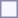<table style="border:1px solid #8888aa; background-color:#f7f8ff; padding:5px; font-size:95%; margin: 0px 12px 12px 0px;">
</table>
